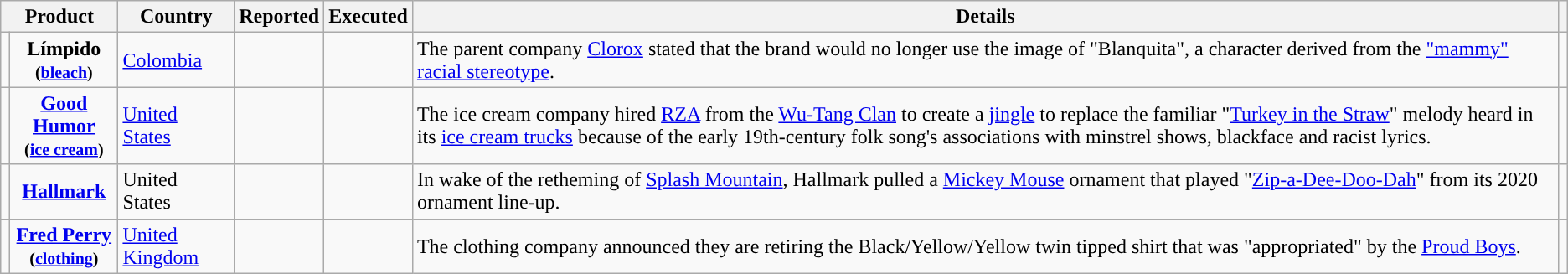<table class="wikitable sortable" style="text-align:left">
<tr>
<th colspan="2">Product</th>
<th>Country</th>
<th>Reported</th>
<th>Executed</th>
<th>Details</th>
<th class="unsortable"></th>
</tr>
<tr>
<td></td>
<td style="text-align: center; font-weight: bold">Límpido<br><small>(<a href='#'>bleach</a>)</small></td>
<td><a href='#'>Colombia</a></td>
<td></td>
<td></td>
<td>The parent company <a href='#'>Clorox</a> stated that the brand would no longer use the image of "Blanquita", a character derived from the <a href='#'>"mammy" racial stereotype</a>.</td>
<td></td>
</tr>
<tr>
<td></td>
<td style="text-align: center; font-weight: bold"><a href='#'>Good Humor</a><br><small>(<a href='#'>ice cream</a>)</small></td>
<td><a href='#'>United States</a></td>
<td></td>
<td></td>
<td>The ice cream company hired <a href='#'>RZA</a> from the <a href='#'>Wu-Tang Clan</a> to create a <a href='#'>jingle</a> to replace the familiar "<a href='#'>Turkey in the Straw</a>" melody heard in its <a href='#'>ice cream trucks</a> because of the early 19th-century folk song's associations with minstrel shows, blackface and racist lyrics.</td>
<td><br></td>
</tr>
<tr>
<td></td>
<td style="text-align: center"><strong><a href='#'>Hallmark</a></strong></td>
<td>United States</td>
<td></td>
<td></td>
<td>In wake of the retheming of <a href='#'>Splash Mountain</a>, Hallmark pulled a <a href='#'>Mickey Mouse</a> ornament that played "<a href='#'>Zip-a-Dee-Doo-Dah</a>" from its 2020 ornament line-up.</td>
<td></td>
</tr>
<tr>
<td></td>
<td style="text-align: center; font-weight: bold"><a href='#'>Fred Perry</a><br><small>(<a href='#'>clothing</a>)</small></td>
<td><a href='#'>United Kingdom</a></td>
<td></td>
<td></td>
<td>The clothing company announced they are retiring the Black/Yellow/Yellow twin tipped shirt that was "appropriated" by the <a href='#'>Proud Boys</a>.</td>
<td><br><br></td>
</tr>
</table>
